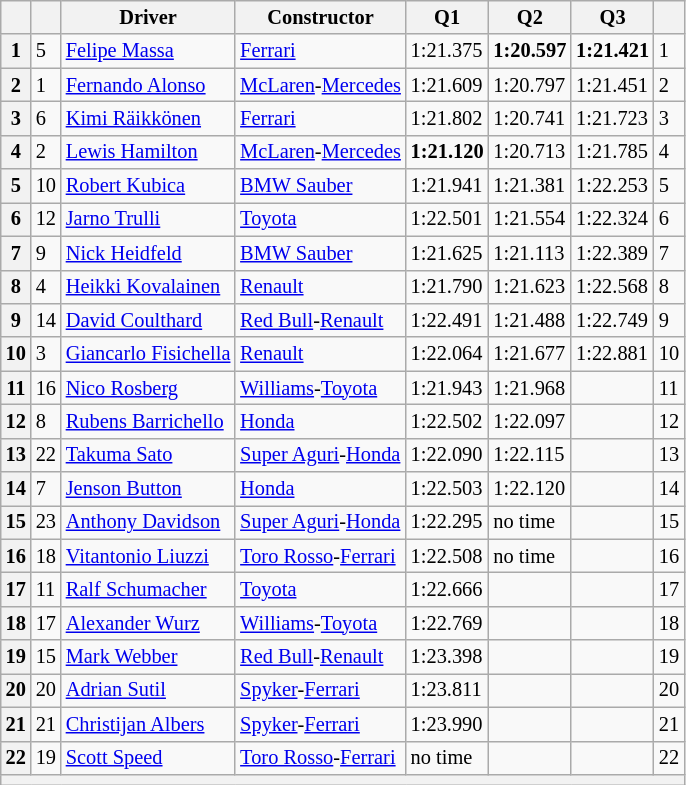<table class="wikitable sortable" style="font-size:85%">
<tr>
<th></th>
<th></th>
<th>Driver</th>
<th>Constructor</th>
<th>Q1</th>
<th>Q2</th>
<th>Q3</th>
<th></th>
</tr>
<tr>
<th>1</th>
<td>5</td>
<td> <a href='#'>Felipe Massa</a></td>
<td><a href='#'>Ferrari</a></td>
<td>1:21.375</td>
<td><strong>1:20.597</strong></td>
<td><strong>1:21.421</strong></td>
<td>1</td>
</tr>
<tr>
<th>2</th>
<td>1</td>
<td> <a href='#'>Fernando Alonso</a></td>
<td align="center" nowrap><a href='#'>McLaren</a>-<a href='#'>Mercedes</a></td>
<td>1:21.609</td>
<td>1:20.797</td>
<td>1:21.451</td>
<td>2</td>
</tr>
<tr>
<th>3</th>
<td>6</td>
<td> <a href='#'>Kimi Räikkönen</a></td>
<td><a href='#'>Ferrari</a></td>
<td>1:21.802</td>
<td>1:20.741</td>
<td>1:21.723</td>
<td>3</td>
</tr>
<tr>
<th>4</th>
<td>2</td>
<td> <a href='#'>Lewis Hamilton</a></td>
<td><a href='#'>McLaren</a>-<a href='#'>Mercedes</a></td>
<td><strong>1:21.120</strong></td>
<td>1:20.713</td>
<td>1:21.785</td>
<td>4</td>
</tr>
<tr>
<th>5</th>
<td>10</td>
<td> <a href='#'>Robert Kubica</a></td>
<td><a href='#'>BMW Sauber</a></td>
<td>1:21.941</td>
<td>1:21.381</td>
<td>1:22.253</td>
<td>5</td>
</tr>
<tr>
<th>6</th>
<td>12</td>
<td> <a href='#'>Jarno Trulli</a></td>
<td><a href='#'>Toyota</a></td>
<td>1:22.501</td>
<td>1:21.554</td>
<td>1:22.324</td>
<td>6</td>
</tr>
<tr>
<th>7</th>
<td>9</td>
<td> <a href='#'>Nick Heidfeld</a></td>
<td><a href='#'>BMW Sauber</a></td>
<td>1:21.625</td>
<td>1:21.113</td>
<td>1:22.389</td>
<td>7</td>
</tr>
<tr>
<th>8</th>
<td>4</td>
<td> <a href='#'>Heikki Kovalainen</a></td>
<td><a href='#'>Renault</a></td>
<td>1:21.790</td>
<td>1:21.623</td>
<td>1:22.568</td>
<td>8</td>
</tr>
<tr>
<th>9</th>
<td>14</td>
<td> <a href='#'>David Coulthard</a></td>
<td><a href='#'>Red Bull</a>-<a href='#'>Renault</a></td>
<td>1:22.491</td>
<td>1:21.488</td>
<td>1:22.749</td>
<td>9</td>
</tr>
<tr>
<th>10</th>
<td>3</td>
<td align="center" nowrap> <a href='#'>Giancarlo Fisichella</a></td>
<td><a href='#'>Renault</a></td>
<td>1:22.064</td>
<td>1:21.677</td>
<td>1:22.881</td>
<td>10</td>
</tr>
<tr>
<th>11</th>
<td>16</td>
<td> <a href='#'>Nico Rosberg</a></td>
<td><a href='#'>Williams</a>-<a href='#'>Toyota</a></td>
<td>1:21.943</td>
<td>1:21.968</td>
<td></td>
<td>11</td>
</tr>
<tr>
<th>12</th>
<td>8</td>
<td> <a href='#'>Rubens Barrichello</a></td>
<td><a href='#'>Honda</a></td>
<td>1:22.502</td>
<td>1:22.097</td>
<td></td>
<td>12</td>
</tr>
<tr>
<th>13</th>
<td>22</td>
<td> <a href='#'>Takuma Sato</a></td>
<td><a href='#'>Super Aguri</a>-<a href='#'>Honda</a></td>
<td>1:22.090</td>
<td>1:22.115</td>
<td></td>
<td>13</td>
</tr>
<tr>
<th>14</th>
<td>7</td>
<td> <a href='#'>Jenson Button</a></td>
<td><a href='#'>Honda</a></td>
<td>1:22.503</td>
<td>1:22.120</td>
<td></td>
<td>14</td>
</tr>
<tr>
<th>15</th>
<td>23</td>
<td> <a href='#'>Anthony Davidson</a></td>
<td><a href='#'>Super Aguri</a>-<a href='#'>Honda</a></td>
<td>1:22.295</td>
<td>no time</td>
<td></td>
<td>15</td>
</tr>
<tr>
<th>16</th>
<td>18</td>
<td> <a href='#'>Vitantonio Liuzzi</a></td>
<td><a href='#'>Toro Rosso</a>-<a href='#'>Ferrari</a></td>
<td>1:22.508</td>
<td>no time</td>
<td></td>
<td>16</td>
</tr>
<tr>
<th>17</th>
<td>11</td>
<td> <a href='#'>Ralf Schumacher</a></td>
<td><a href='#'>Toyota</a></td>
<td>1:22.666</td>
<td></td>
<td></td>
<td>17</td>
</tr>
<tr>
<th>18</th>
<td>17</td>
<td> <a href='#'>Alexander Wurz</a></td>
<td><a href='#'>Williams</a>-<a href='#'>Toyota</a></td>
<td>1:22.769</td>
<td></td>
<td></td>
<td>18</td>
</tr>
<tr>
<th>19</th>
<td>15</td>
<td> <a href='#'>Mark Webber</a></td>
<td><a href='#'>Red Bull</a>-<a href='#'>Renault</a></td>
<td>1:23.398</td>
<td></td>
<td></td>
<td>19</td>
</tr>
<tr>
<th>20</th>
<td>20</td>
<td> <a href='#'>Adrian Sutil</a></td>
<td><a href='#'>Spyker</a>-<a href='#'>Ferrari</a></td>
<td>1:23.811</td>
<td></td>
<td></td>
<td>20</td>
</tr>
<tr>
<th>21</th>
<td>21</td>
<td> <a href='#'>Christijan Albers</a></td>
<td><a href='#'>Spyker</a>-<a href='#'>Ferrari</a></td>
<td>1:23.990</td>
<td></td>
<td></td>
<td>21</td>
</tr>
<tr>
<th>22</th>
<td>19</td>
<td> <a href='#'>Scott Speed</a></td>
<td><a href='#'>Toro Rosso</a>-<a href='#'>Ferrari</a></td>
<td>no time</td>
<td></td>
<td></td>
<td>22</td>
</tr>
<tr>
<th colspan="8"></th>
</tr>
</table>
